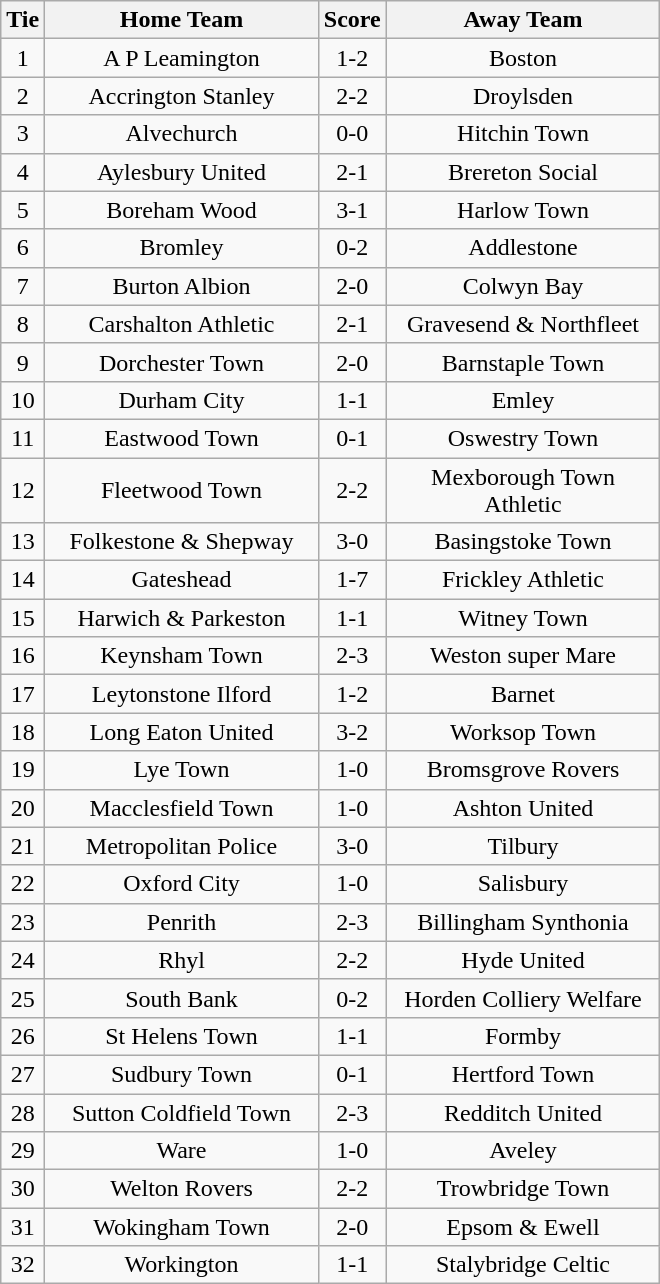<table class="wikitable" style="text-align:center;">
<tr>
<th width=20>Tie</th>
<th width=175>Home Team</th>
<th width=20>Score</th>
<th width=175>Away Team</th>
</tr>
<tr>
<td>1</td>
<td>A P Leamington</td>
<td>1-2</td>
<td>Boston</td>
</tr>
<tr>
<td>2</td>
<td>Accrington Stanley</td>
<td>2-2</td>
<td>Droylsden</td>
</tr>
<tr>
<td>3</td>
<td>Alvechurch</td>
<td>0-0</td>
<td>Hitchin Town</td>
</tr>
<tr>
<td>4</td>
<td>Aylesbury United</td>
<td>2-1</td>
<td>Brereton Social</td>
</tr>
<tr>
<td>5</td>
<td>Boreham Wood</td>
<td>3-1</td>
<td>Harlow Town</td>
</tr>
<tr>
<td>6</td>
<td>Bromley</td>
<td>0-2</td>
<td>Addlestone</td>
</tr>
<tr>
<td>7</td>
<td>Burton Albion</td>
<td>2-0</td>
<td>Colwyn Bay</td>
</tr>
<tr>
<td>8</td>
<td>Carshalton Athletic</td>
<td>2-1</td>
<td>Gravesend & Northfleet</td>
</tr>
<tr>
<td>9</td>
<td>Dorchester Town</td>
<td>2-0</td>
<td>Barnstaple Town</td>
</tr>
<tr>
<td>10</td>
<td>Durham City</td>
<td>1-1</td>
<td>Emley</td>
</tr>
<tr>
<td>11</td>
<td>Eastwood Town</td>
<td>0-1</td>
<td>Oswestry Town</td>
</tr>
<tr>
<td>12</td>
<td>Fleetwood Town</td>
<td>2-2</td>
<td>Mexborough Town Athletic</td>
</tr>
<tr>
<td>13</td>
<td>Folkestone & Shepway</td>
<td>3-0</td>
<td>Basingstoke Town</td>
</tr>
<tr>
<td>14</td>
<td>Gateshead</td>
<td>1-7</td>
<td>Frickley Athletic</td>
</tr>
<tr>
<td>15</td>
<td>Harwich & Parkeston</td>
<td>1-1</td>
<td>Witney Town</td>
</tr>
<tr>
<td>16</td>
<td>Keynsham Town</td>
<td>2-3</td>
<td>Weston super Mare</td>
</tr>
<tr>
<td>17</td>
<td>Leytonstone Ilford</td>
<td>1-2</td>
<td>Barnet</td>
</tr>
<tr>
<td>18</td>
<td>Long Eaton United</td>
<td>3-2</td>
<td>Worksop Town</td>
</tr>
<tr>
<td>19</td>
<td>Lye Town</td>
<td>1-0</td>
<td>Bromsgrove Rovers</td>
</tr>
<tr>
<td>20</td>
<td>Macclesfield Town</td>
<td>1-0</td>
<td>Ashton United</td>
</tr>
<tr>
<td>21</td>
<td>Metropolitan Police</td>
<td>3-0</td>
<td>Tilbury</td>
</tr>
<tr>
<td>22</td>
<td>Oxford City</td>
<td>1-0</td>
<td>Salisbury</td>
</tr>
<tr>
<td>23</td>
<td>Penrith</td>
<td>2-3</td>
<td>Billingham Synthonia</td>
</tr>
<tr>
<td>24</td>
<td>Rhyl</td>
<td>2-2</td>
<td>Hyde United</td>
</tr>
<tr>
<td>25</td>
<td>South Bank</td>
<td>0-2</td>
<td>Horden Colliery Welfare</td>
</tr>
<tr>
<td>26</td>
<td>St Helens Town</td>
<td>1-1</td>
<td>Formby</td>
</tr>
<tr>
<td>27</td>
<td>Sudbury Town</td>
<td>0-1</td>
<td>Hertford Town</td>
</tr>
<tr>
<td>28</td>
<td>Sutton Coldfield Town</td>
<td>2-3</td>
<td>Redditch United</td>
</tr>
<tr>
<td>29</td>
<td>Ware</td>
<td>1-0</td>
<td>Aveley</td>
</tr>
<tr>
<td>30</td>
<td>Welton Rovers</td>
<td>2-2</td>
<td>Trowbridge Town</td>
</tr>
<tr>
<td>31</td>
<td>Wokingham Town</td>
<td>2-0</td>
<td>Epsom & Ewell</td>
</tr>
<tr>
<td>32</td>
<td>Workington</td>
<td>1-1</td>
<td>Stalybridge Celtic</td>
</tr>
</table>
